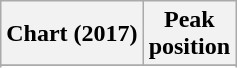<table class="wikitable sortable plainrowheaders" style="text-align:center">
<tr>
<th scope="col">Chart (2017)</th>
<th scope="col">Peak<br>position</th>
</tr>
<tr>
</tr>
<tr>
</tr>
<tr>
</tr>
<tr>
</tr>
<tr>
</tr>
<tr>
</tr>
</table>
